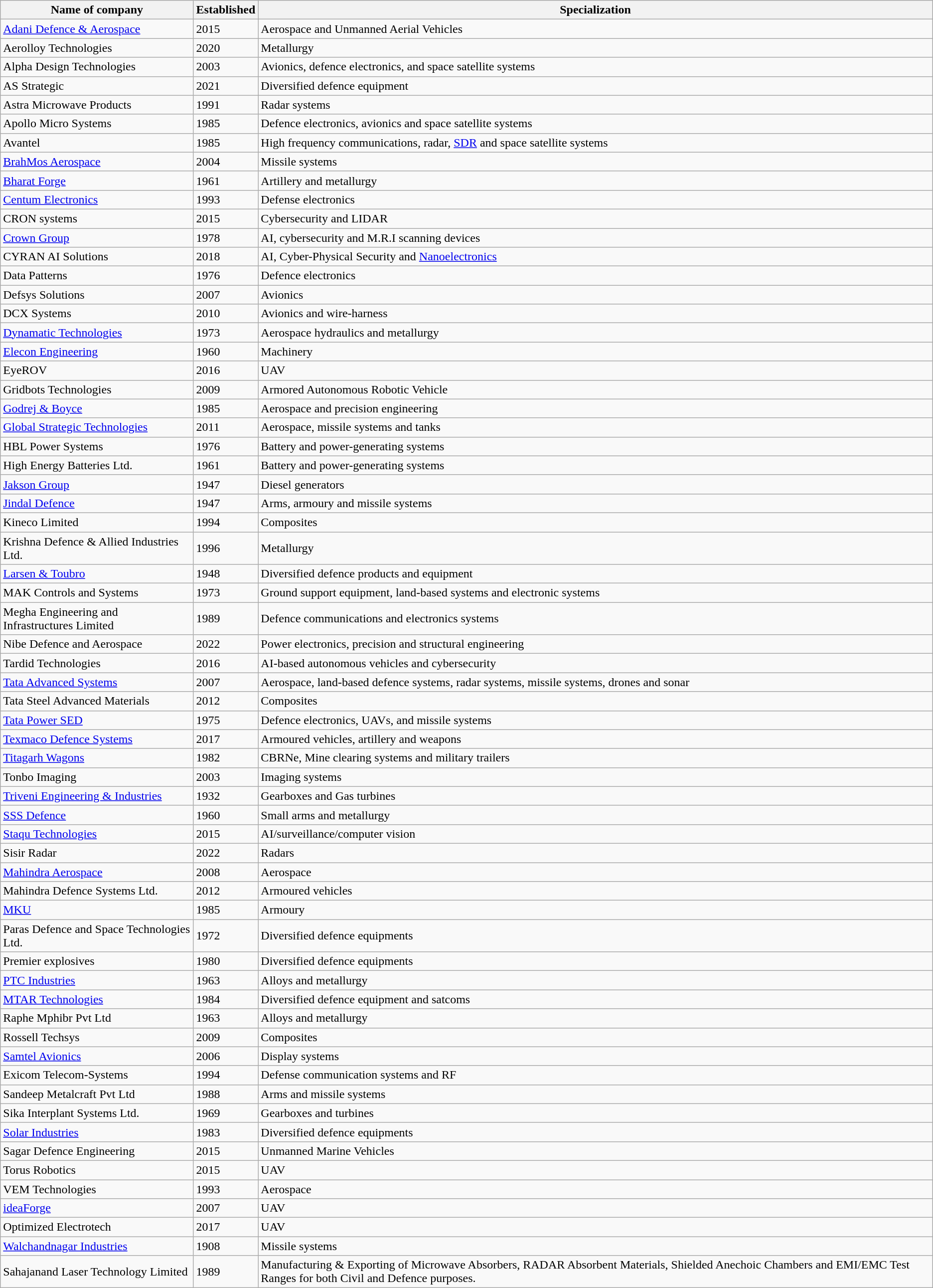<table class="wikitable sortable">
<tr>
<th>Name of company</th>
<th>Established</th>
<th>Specialization</th>
</tr>
<tr>
<td><a href='#'>Adani Defence & Aerospace</a></td>
<td>2015</td>
<td>Aerospace and Unmanned Aerial Vehicles</td>
</tr>
<tr>
<td>Aerolloy Technologies</td>
<td>2020</td>
<td>Metallurgy</td>
</tr>
<tr>
<td>Alpha Design Technologies</td>
<td>2003</td>
<td>Avionics, defence electronics, and space satellite systems</td>
</tr>
<tr>
<td>AS Strategic</td>
<td>2021</td>
<td>Diversified defence equipment</td>
</tr>
<tr>
<td>Astra Microwave Products</td>
<td>1991</td>
<td>Radar systems</td>
</tr>
<tr>
<td>Apollo Micro Systems</td>
<td>1985</td>
<td>Defence electronics, avionics and space satellite systems</td>
</tr>
<tr>
<td>Avantel</td>
<td>1985</td>
<td>High frequency communications, radar, <a href='#'>SDR</a> and space satellite systems</td>
</tr>
<tr>
<td><a href='#'>BrahMos Aerospace</a></td>
<td>2004</td>
<td>Missile systems</td>
</tr>
<tr>
<td><a href='#'>Bharat Forge</a></td>
<td>1961</td>
<td>Artillery and metallurgy</td>
</tr>
<tr>
<td><a href='#'>Centum Electronics</a></td>
<td>1993</td>
<td>Defense electronics</td>
</tr>
<tr>
<td>CRON systems</td>
<td>2015</td>
<td>Cybersecurity and LIDAR</td>
</tr>
<tr>
<td><a href='#'>Crown Group</a></td>
<td>1978</td>
<td>AI, cybersecurity and M.R.I scanning devices</td>
</tr>
<tr>
<td>CYRAN AI Solutions</td>
<td>2018</td>
<td>AI, Cyber-Physical Security and <a href='#'>Nanoelectronics</a></td>
</tr>
<tr>
<td>Data Patterns</td>
<td>1976</td>
<td>Defence electronics</td>
</tr>
<tr>
<td>Defsys Solutions</td>
<td>2007</td>
<td>Avionics</td>
</tr>
<tr>
<td>DCX Systems</td>
<td>2010</td>
<td>Avionics and wire-harness</td>
</tr>
<tr>
<td><a href='#'>Dynamatic Technologies</a></td>
<td>1973</td>
<td>Aerospace hydraulics and metallurgy</td>
</tr>
<tr>
<td><a href='#'>Elecon Engineering</a></td>
<td>1960</td>
<td>Machinery</td>
</tr>
<tr>
<td>EyeROV</td>
<td>2016</td>
<td>UAV</td>
</tr>
<tr>
<td>Gridbots Technologies</td>
<td>2009</td>
<td>Armored Autonomous Robotic Vehicle</td>
</tr>
<tr>
<td><a href='#'>Godrej & Boyce</a></td>
<td>1985</td>
<td>Aerospace and precision engineering</td>
</tr>
<tr>
<td><a href='#'>Global Strategic Technologies</a></td>
<td>2011</td>
<td>Aerospace, missile systems and tanks</td>
</tr>
<tr>
<td>HBL Power Systems</td>
<td>1976</td>
<td>Battery and power-generating systems</td>
</tr>
<tr>
<td>High Energy Batteries Ltd.</td>
<td>1961</td>
<td>Battery and power-generating systems</td>
</tr>
<tr>
<td><a href='#'>Jakson Group</a></td>
<td>1947</td>
<td>Diesel generators</td>
</tr>
<tr>
<td><a href='#'>Jindal Defence</a></td>
<td>1947</td>
<td>Arms, armoury and missile systems</td>
</tr>
<tr>
<td>Kineco Limited</td>
<td>1994</td>
<td>Composites</td>
</tr>
<tr>
<td>Krishna Defence & Allied Industries Ltd.</td>
<td>1996</td>
<td>Metallurgy</td>
</tr>
<tr>
<td><a href='#'>Larsen & Toubro</a></td>
<td>1948</td>
<td>Diversified defence products and equipment</td>
</tr>
<tr>
<td>MAK Controls and Systems</td>
<td>1973</td>
<td>Ground support equipment, land-based systems and electronic systems</td>
</tr>
<tr>
<td>Megha Engineering and Infrastructures Limited</td>
<td>1989</td>
<td>Defence communications and electronics systems</td>
</tr>
<tr>
<td>Nibe Defence and Aerospace</td>
<td>2022</td>
<td>Power electronics, precision and structural engineering</td>
</tr>
<tr>
<td>Tardid Technologies</td>
<td>2016</td>
<td>AI-based autonomous vehicles and cybersecurity</td>
</tr>
<tr>
<td><a href='#'>Tata Advanced Systems</a></td>
<td>2007</td>
<td>Aerospace, land-based defence systems, radar systems, missile systems, drones and sonar</td>
</tr>
<tr>
<td>Tata Steel Advanced Materials</td>
<td>2012</td>
<td>Composites</td>
</tr>
<tr>
<td><a href='#'>Tata Power SED</a></td>
<td>1975</td>
<td>Defence electronics, UAVs, and missile systems</td>
</tr>
<tr>
<td><a href='#'>Texmaco Defence Systems</a></td>
<td>2017</td>
<td>Armoured vehicles, artillery and weapons</td>
</tr>
<tr>
<td><a href='#'>Titagarh Wagons</a></td>
<td>1982</td>
<td>CBRNe, Mine clearing systems and military trailers</td>
</tr>
<tr>
<td>Tonbo Imaging</td>
<td>2003</td>
<td>Imaging systems</td>
</tr>
<tr>
<td><a href='#'>Triveni Engineering & Industries</a></td>
<td>1932</td>
<td>Gearboxes and Gas turbines</td>
</tr>
<tr>
<td><a href='#'>SSS Defence</a></td>
<td>1960</td>
<td>Small arms and metallurgy</td>
</tr>
<tr>
<td><a href='#'>Staqu Technologies</a></td>
<td>2015</td>
<td>AI/surveillance/computer vision</td>
</tr>
<tr>
<td>Sisir Radar</td>
<td>2022</td>
<td>Radars</td>
</tr>
<tr>
<td><a href='#'>Mahindra Aerospace</a></td>
<td>2008</td>
<td>Aerospace</td>
</tr>
<tr>
<td>Mahindra Defence Systems Ltd.</td>
<td>2012</td>
<td>Armoured vehicles</td>
</tr>
<tr>
<td><a href='#'>MKU</a></td>
<td>1985</td>
<td>Armoury</td>
</tr>
<tr>
<td>Paras Defence and Space Technologies Ltd.</td>
<td>1972</td>
<td>Diversified defence equipments</td>
</tr>
<tr>
<td>Premier explosives</td>
<td>1980</td>
<td>Diversified defence equipments</td>
</tr>
<tr>
<td><a href='#'>PTC Industries</a></td>
<td>1963</td>
<td>Alloys and metallurgy</td>
</tr>
<tr>
<td><a href='#'>MTAR Technologies</a></td>
<td>1984</td>
<td>Diversified defence equipment and satcoms</td>
</tr>
<tr>
<td>Raphe Mphibr Pvt Ltd</td>
<td>1963</td>
<td>Alloys and metallurgy</td>
</tr>
<tr>
<td>Rossell Techsys</td>
<td>2009</td>
<td>Composites</td>
</tr>
<tr>
<td><a href='#'>Samtel Avionics</a></td>
<td>2006</td>
<td>Display systems</td>
</tr>
<tr>
<td>Exicom Telecom-Systems</td>
<td>1994</td>
<td>Defense communication systems and RF</td>
</tr>
<tr>
<td>Sandeep Metalcraft Pvt Ltd</td>
<td>1988</td>
<td>Arms and missile systems</td>
</tr>
<tr>
<td>Sika Interplant Systems Ltd.</td>
<td>1969</td>
<td>Gearboxes and turbines</td>
</tr>
<tr>
<td><a href='#'>Solar Industries</a></td>
<td>1983</td>
<td>Diversified defence equipments</td>
</tr>
<tr>
<td>Sagar Defence Engineering</td>
<td>2015</td>
<td>Unmanned Marine Vehicles</td>
</tr>
<tr>
<td>Torus Robotics</td>
<td>2015</td>
<td>UAV</td>
</tr>
<tr>
<td>VEM Technologies</td>
<td>1993</td>
<td>Aerospace</td>
</tr>
<tr>
<td><a href='#'>ideaForge</a></td>
<td>2007</td>
<td>UAV</td>
</tr>
<tr>
<td>Optimized Electrotech</td>
<td>2017</td>
<td>UAV</td>
</tr>
<tr>
<td><a href='#'>Walchandnagar Industries</a></td>
<td>1908</td>
<td>Missile systems</td>
</tr>
<tr>
<td>Sahajanand Laser Technology Limited</td>
<td>1989</td>
<td>Manufacturing & Exporting of Microwave Absorbers, RADAR Absorbent Materials, Shielded Anechoic Chambers and EMI/EMC Test Ranges for both Civil and Defence purposes.</td>
</tr>
</table>
